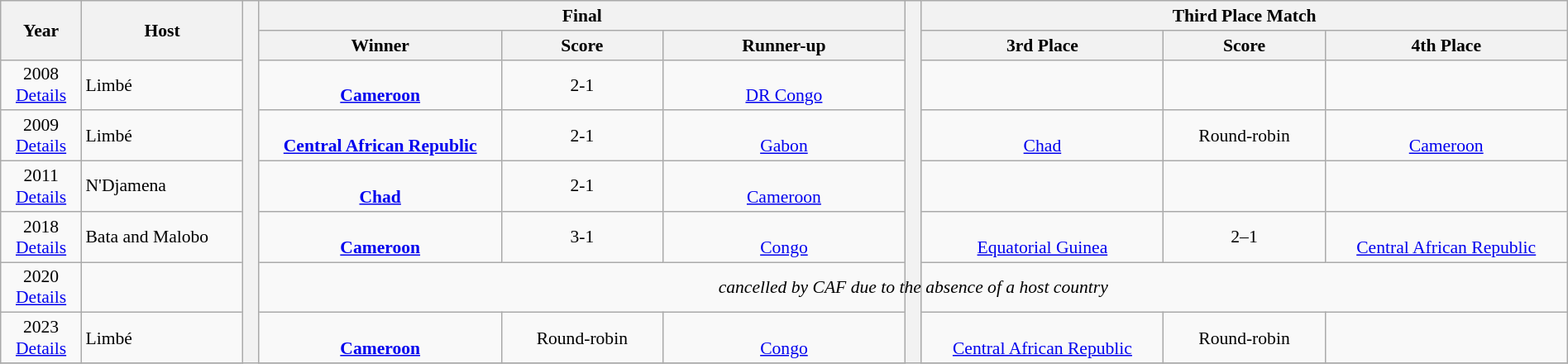<table class="wikitable" style="font-size: 90%; text-align: center; width: 100%;">
<tr>
<th rowspan="2" width="5%">Year</th>
<th rowspan="2" width="10%">Host</th>
<th width="1%" rowspan="19"></th>
<th colspan="3">Final</th>
<th width="1%" rowspan="19"></th>
<th colspan="3">Third Place Match</th>
</tr>
<tr>
<th width="15%">Winner</th>
<th width="10%">Score</th>
<th width="15%">Runner-up</th>
<th width="15%">3rd Place</th>
<th width="10%">Score</th>
<th width="15%">4th Place</th>
</tr>
<tr>
<td>2008<br> <a href='#'>Details</a></td>
<td align=left> Limbé</td>
<td><br><strong><a href='#'>Cameroon</a></strong></td>
<td>2-1</td>
<td><br><a href='#'>DR Congo</a></td>
<td></td>
<td></td>
<td></td>
</tr>
<tr>
<td>2009<br><a href='#'>Details</a></td>
<td align=left> Limbé</td>
<td><br><strong><a href='#'>Central African Republic</a></strong></td>
<td>2-1</td>
<td><br><a href='#'>Gabon</a></td>
<td><br><a href='#'>Chad</a></td>
<td>Round-robin</td>
<td><br><a href='#'>Cameroon</a></td>
</tr>
<tr>
<td>2011<br><a href='#'>Details</a></td>
<td align=left> N'Djamena</td>
<td><br><strong><a href='#'>Chad</a></strong></td>
<td>2-1</td>
<td><br><a href='#'>Cameroon</a></td>
<td></td>
<td></td>
<td></td>
</tr>
<tr>
<td>2018 <br><a href='#'>Details</a></td>
<td align=left> Bata and Malobo</td>
<td><br><strong><a href='#'>Cameroon</a></strong></td>
<td>3-1</td>
<td><br><a href='#'>Congo</a></td>
<td><br><a href='#'>Equatorial Guinea</a></td>
<td>2–1</td>
<td><br><a href='#'>Central African Republic</a></td>
</tr>
<tr>
<td>2020 <br><a href='#'>Details</a></td>
<td align=left></td>
<td colspan=7><em>cancelled by CAF due to the absence of a host country </em></td>
</tr>
<tr>
<td>2023 <br><a href='#'>Details</a></td>
<td align=left> Limbé</td>
<td><br><strong><a href='#'>Cameroon</a></strong></td>
<td>Round-robin</td>
<td><br><a href='#'>Congo</a></td>
<td><br><a href='#'>Central African Republic</a></td>
<td>Round-robin</td>
<td></td>
</tr>
<tr>
</tr>
</table>
